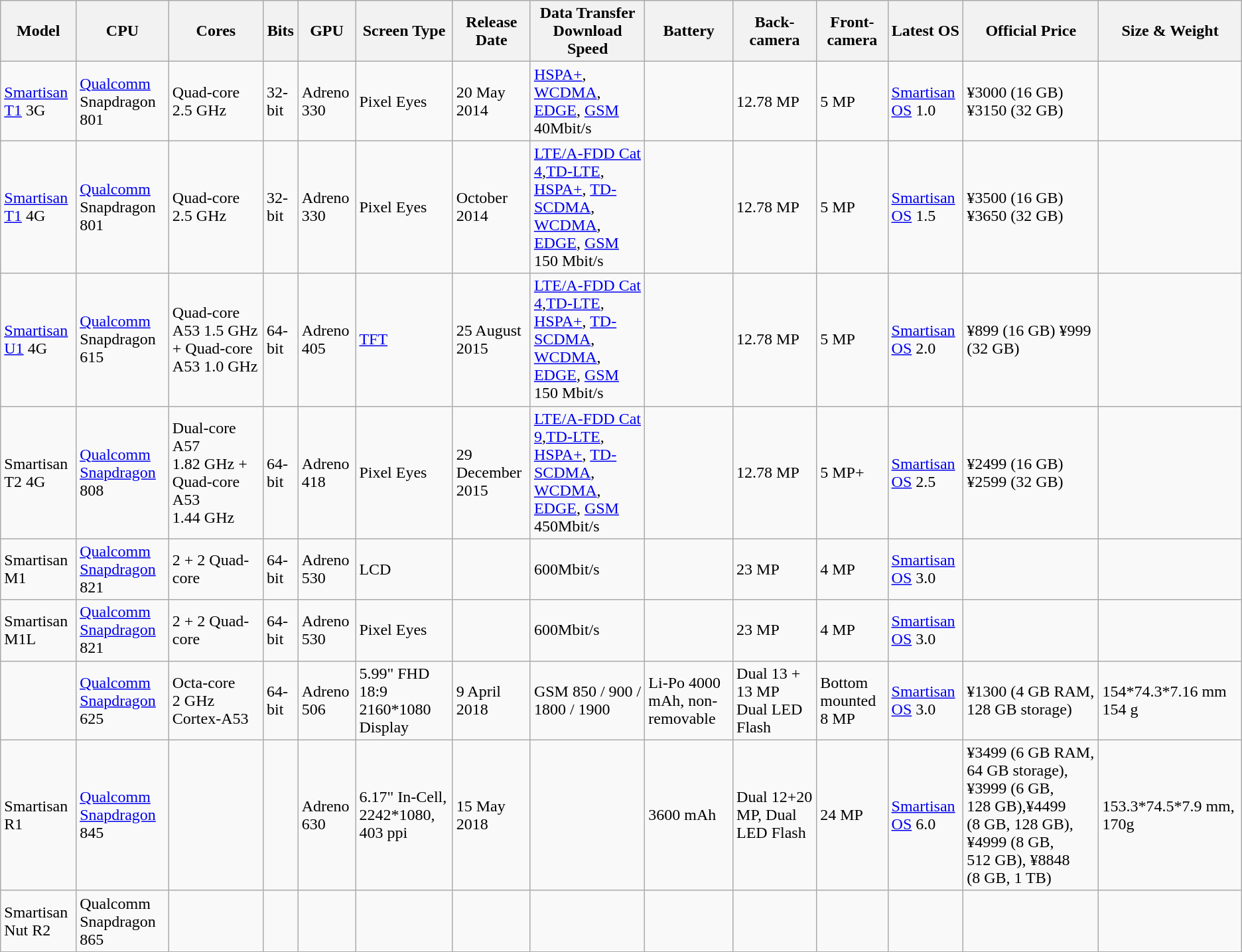<table class="wikitable sortable">
<tr>
<th>Model</th>
<th>CPU</th>
<th>Cores</th>
<th>Bits</th>
<th>GPU</th>
<th>Screen Type</th>
<th>Release Date</th>
<th>Data Transfer<br>Download Speed</th>
<th>Battery</th>
<th>Back-camera</th>
<th>Front-camera</th>
<th>Latest OS</th>
<th>Official Price</th>
<th><strong>Size & Weight</strong></th>
</tr>
<tr>
<td><a href='#'>Smartisan T1</a> 3G</td>
<td><a href='#'>Qualcomm</a> Snapdragon 801</td>
<td>Quad-core 2.5 GHz</td>
<td>32-bit</td>
<td>Adreno 330</td>
<td>Pixel Eyes</td>
<td>20 May 2014</td>
<td><a href='#'>HSPA+</a>, <a href='#'>WCDMA</a>, <a href='#'>EDGE</a>, <a href='#'>GSM</a><br>40Mbit/s</td>
<td></td>
<td>12.78 MP</td>
<td>5 MP</td>
<td><a href='#'>Smartisan OS</a> 1.0</td>
<td>¥3000 (16 GB)<br>¥3150 (32 GB)</td>
<td></td>
</tr>
<tr>
<td><a href='#'>Smartisan T1</a> 4G</td>
<td><a href='#'>Qualcomm</a> Snapdragon 801</td>
<td>Quad-core 2.5 GHz</td>
<td>32-bit</td>
<td>Adreno 330</td>
<td>Pixel Eyes</td>
<td>October 2014</td>
<td><a href='#'>LTE/A-FDD Cat 4</a>,<a href='#'>TD-LTE</a>, <a href='#'>HSPA+</a>, <a href='#'>TD-SCDMA</a>, <a href='#'>WCDMA</a>, <a href='#'>EDGE</a>, <a href='#'>GSM</a><br>150 Mbit/s</td>
<td></td>
<td>12.78 MP</td>
<td>5 MP</td>
<td><a href='#'>Smartisan OS</a> 1.5</td>
<td>¥3500 (16 GB)<br>¥3650 (32 GB)</td>
<td></td>
</tr>
<tr>
<td><a href='#'>Smartisan U1</a> 4G</td>
<td><a href='#'>Qualcomm</a> Snapdragon 615</td>
<td>Quad-core A53 1.5 GHz + Quad-core A53 1.0 GHz</td>
<td>64-bit</td>
<td>Adreno 405</td>
<td><a href='#'>TFT</a></td>
<td>25 August 2015</td>
<td><a href='#'>LTE/A-FDD Cat 4</a>,<a href='#'>TD-LTE</a>, <a href='#'>HSPA+</a>, <a href='#'>TD-SCDMA</a>, <a href='#'>WCDMA</a>, <a href='#'>EDGE</a>, <a href='#'>GSM</a><br>150 Mbit/s</td>
<td></td>
<td>12.78 MP</td>
<td>5 MP</td>
<td><a href='#'>Smartisan OS</a> 2.0</td>
<td>¥899 (16 GB) ¥999 (32 GB)</td>
<td></td>
</tr>
<tr>
<td>Smartisan T2 4G</td>
<td><a href='#'>Qualcomm</a> <a href='#'>Snapdragon</a> 808</td>
<td>Dual-core A57 1.82 GHz + Quad-core A53 1.44 GHz</td>
<td>64-bit</td>
<td>Adreno 418</td>
<td>Pixel Eyes</td>
<td>29 December 2015</td>
<td><a href='#'>LTE/A-FDD Cat 9</a>,<a href='#'>TD-LTE</a>, <a href='#'>HSPA+</a>, <a href='#'>TD-SCDMA</a>, <a href='#'>WCDMA</a>, <a href='#'>EDGE</a>, <a href='#'>GSM</a><br>450Mbit/s</td>
<td></td>
<td>12.78 MP</td>
<td>5 MP+</td>
<td><a href='#'>Smartisan OS</a> 2.5</td>
<td>¥2499 (16 GB)<br>¥2599 (32 GB)</td>
<td></td>
</tr>
<tr>
<td>Smartisan M1</td>
<td><a href='#'>Qualcomm</a> <a href='#'>Snapdragon</a> 821</td>
<td>2 + 2 Quad-core</td>
<td>64-bit</td>
<td>Adreno 530</td>
<td>LCD</td>
<td></td>
<td>600Mbit/s</td>
<td></td>
<td>23 MP</td>
<td>4 MP</td>
<td><a href='#'>Smartisan OS</a> 3.0</td>
<td></td>
<td></td>
</tr>
<tr>
<td>Smartisan M1L</td>
<td><a href='#'>Qualcomm</a> <a href='#'>Snapdragon</a> 821</td>
<td>2 + 2 Quad-core</td>
<td>64-bit</td>
<td>Adreno 530</td>
<td>Pixel Eyes</td>
<td></td>
<td>600Mbit/s</td>
<td></td>
<td>23 MP</td>
<td>4 MP</td>
<td><a href='#'>Smartisan OS</a> 3.0</td>
<td></td>
<td></td>
</tr>
<tr>
<td></td>
<td><a href='#'>Qualcomm</a> <a href='#'>Snapdragon</a> 625</td>
<td>Octa-core 2 GHz Cortex-A53</td>
<td>64-bit</td>
<td>Adreno 506</td>
<td>5.99" FHD 18:9 2160*1080 Display</td>
<td>9 April 2018</td>
<td>GSM 850 / 900 / 1800 / 1900<br></td>
<td>Li-Po 4000 mAh, non-removable</td>
<td>Dual 13 + 13 MP<br>Dual LED Flash</td>
<td>Bottom mounted 8 MP</td>
<td><a href='#'>Smartisan OS</a> 3.0</td>
<td>¥1300 (4 GB RAM, 128 GB storage)</td>
<td>154*74.3*7.16 mm<br>154 g</td>
</tr>
<tr>
<td>Smartisan R1</td>
<td><a href='#'>Qualcomm</a> <a href='#'>Snapdragon</a> 845</td>
<td></td>
<td></td>
<td>Adreno 630</td>
<td>6.17" In-Cell, 2242*1080, 403 ppi</td>
<td>15 May 2018</td>
<td></td>
<td>3600 mAh</td>
<td>Dual 12+20 MP, Dual LED Flash</td>
<td>24 MP</td>
<td><a href='#'>Smartisan OS</a> 6.0</td>
<td>¥3499 (6 GB RAM, 64 GB storage), ¥3999 (6 GB, 128 GB),¥4499 (8 GB, 128 GB), ¥4999 (8 GB, 512 GB), ¥8848 (8 GB, 1 TB)</td>
<td>153.3*74.5*7.9 mm, 170g</td>
</tr>
<tr>
<td>Smartisan Nut R2</td>
<td>Qualcomm Snapdragon  865</td>
<td></td>
<td></td>
<td></td>
<td></td>
<td></td>
<td></td>
<td></td>
<td></td>
<td></td>
<td></td>
<td></td>
<td></td>
</tr>
</table>
